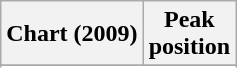<table class="wikitable sortable">
<tr>
<th>Chart (2009)</th>
<th>Peak<br>position</th>
</tr>
<tr>
</tr>
<tr>
</tr>
</table>
